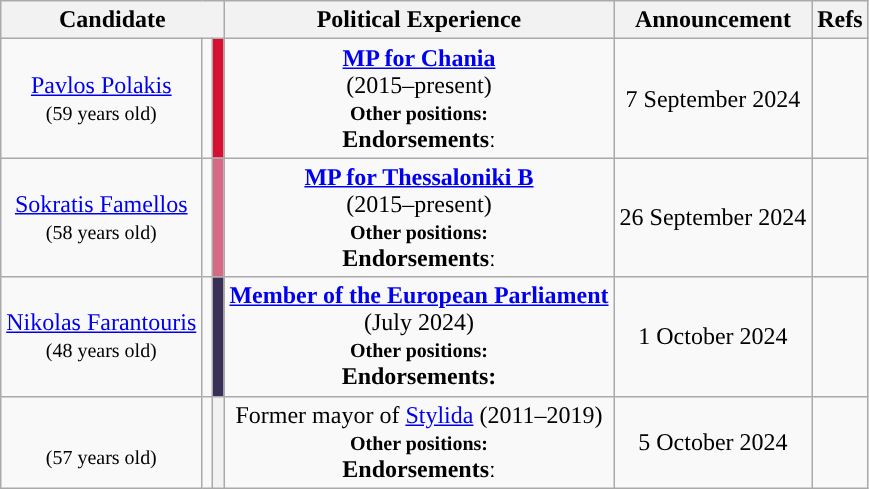<table class="wikitable" style="text-align:center;">
<tr>
<th colspan="3" width="125">Candidate</th>
<th>Political Experience</th>
<th>Announcement</th>
<th>Refs</th>
</tr>
<tr>
<td><a href='#'>Pavlos Polakis</a><br><small>(59 years old)</small></td>
<td></td>
<th style="color:inherit;background:#D51030;"></th>
<td><strong><a href='#'>MP for Chania</a></strong><br>(2015–present)<br><small><strong>Other positions:</strong></small><br><strong>Endorsementsː</strong> 
</td>
<td>7 September 2024</td>
<td></td>
</tr>
<tr>
<td><a href='#'>Sokratis Famellos</a><br><small>(58 years old)</small></td>
<td></td>
<th style="color:inherit;background:#D66984;"></th>
<td><strong><a href='#'>MP for Thessaloniki B</a></strong><br>(2015–present)<br><small><strong>Other positions:</strong></small><br><strong>Endorsementsː</strong> 
</td>
<td>26 September 2024</td>
<td></td>
</tr>
<tr>
<td><a href='#'>Nikolas Farantouris</a><br><small>(48 years old)</small></td>
<td></td>
<th style="color:inherit;background:#3A3057;"></th>
<td><strong><a href='#'>Member of the European Parliament</a></strong><br>(July 2024)<br><small><strong>Other positions:</strong></small><br>
<strong>Endorsements:</strong></td>
<td>1 October 2024</td>
<td></td>
</tr>
<tr>
<td> <br><small>(57 years old)</small></td>
<td></td>
<th style="color:inherit;background:"></th>
<td>Former mayor of <a href='#'>Stylida</a> (2011–2019)<br> <small><strong>Other positions:</strong></small><br>
<strong>Endorsementsː</strong></td>
<td>5 October 2024</td>
<td> </td>
</tr>
</table>
